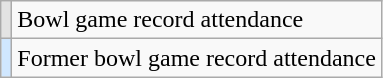<table class="wikitable">
<tr>
<td style="text-align:center; background:#e3e3e3;"></td>
<td>Bowl game record attendance</td>
</tr>
<tr>
<td style="text-align:center; background:#d0e7ff;"></td>
<td>Former bowl game record attendance</td>
</tr>
</table>
